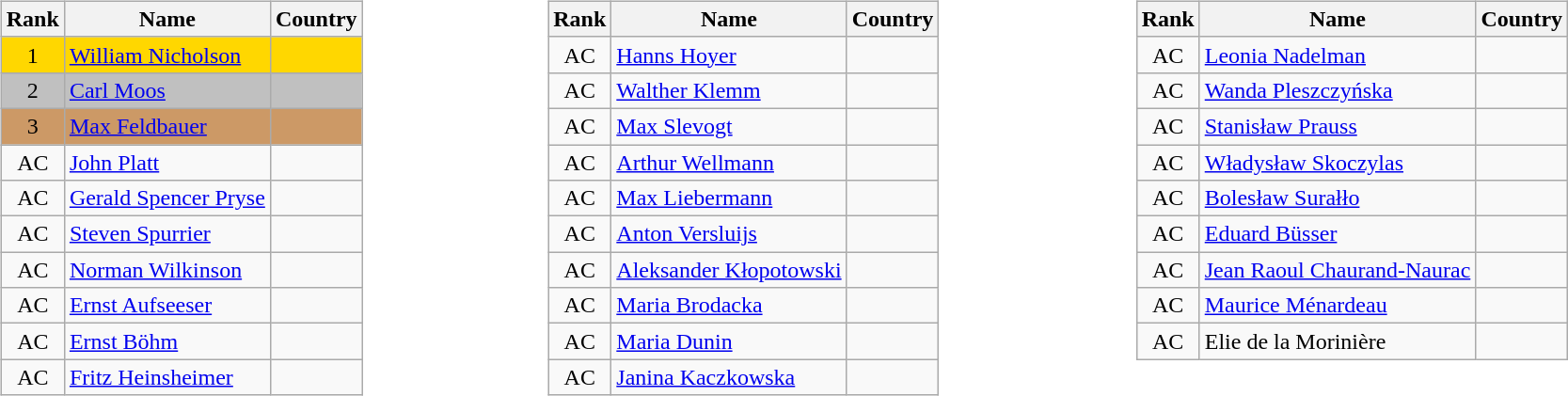<table width="100%">
<tr valign="top">
<td><br><table class="wikitable sortable" style="text-align:center">
<tr>
<th>Rank</th>
<th>Name</th>
<th>Country</th>
</tr>
<tr bgcolor=gold>
<td>1</td>
<td align="left"><a href='#'>William Nicholson</a></td>
<td align="left"></td>
</tr>
<tr bgcolor=silver>
<td>2</td>
<td align="left"><a href='#'>Carl Moos</a></td>
<td align="left"></td>
</tr>
<tr bgcolor=#CC9966>
<td>3</td>
<td align="left"><a href='#'>Max Feldbauer</a></td>
<td align="left"></td>
</tr>
<tr>
<td>AC</td>
<td align="left"><a href='#'>John Platt</a></td>
<td align="left"></td>
</tr>
<tr>
<td>AC</td>
<td align="left"><a href='#'>Gerald Spencer Pryse</a></td>
<td align="left"></td>
</tr>
<tr>
<td>AC</td>
<td align="left"><a href='#'>Steven Spurrier</a></td>
<td align="left"></td>
</tr>
<tr>
<td>AC</td>
<td align="left"><a href='#'>Norman Wilkinson</a></td>
<td align="left"></td>
</tr>
<tr>
<td>AC</td>
<td align="left"><a href='#'>Ernst Aufseeser</a></td>
<td align="left"></td>
</tr>
<tr>
<td>AC</td>
<td align="left"><a href='#'>Ernst Böhm</a></td>
<td align="left"></td>
</tr>
<tr>
<td>AC</td>
<td align="left"><a href='#'>Fritz Heinsheimer</a></td>
<td align="left"></td>
</tr>
</table>
</td>
<td><br><table class="wikitable sortable" style="text-align:center">
<tr>
<th>Rank</th>
<th>Name</th>
<th>Country</th>
</tr>
<tr>
<td>AC</td>
<td align="left"><a href='#'>Hanns Hoyer</a></td>
<td align="left"></td>
</tr>
<tr>
<td>AC</td>
<td align="left"><a href='#'>Walther Klemm</a></td>
<td align="left"></td>
</tr>
<tr>
<td>AC</td>
<td align="left"><a href='#'>Max Slevogt</a></td>
<td align="left"></td>
</tr>
<tr>
<td>AC</td>
<td align="left"><a href='#'>Arthur Wellmann</a></td>
<td align="left"></td>
</tr>
<tr>
<td>AC</td>
<td align="left"><a href='#'>Max Liebermann</a></td>
<td align="left"></td>
</tr>
<tr>
<td>AC</td>
<td align="left"><a href='#'>Anton Versluijs</a></td>
<td align="left"></td>
</tr>
<tr>
<td>AC</td>
<td align="left"><a href='#'>Aleksander Kłopotowski</a></td>
<td align="left"></td>
</tr>
<tr>
<td>AC</td>
<td align="left"><a href='#'>Maria Brodacka</a></td>
<td align="left"></td>
</tr>
<tr>
<td>AC</td>
<td align="left"><a href='#'>Maria Dunin</a></td>
<td align="left"></td>
</tr>
<tr>
<td>AC</td>
<td align="left"><a href='#'>Janina Kaczkowska</a></td>
<td align="left"></td>
</tr>
</table>
</td>
<td><br><table class="wikitable sortable" style="text-align:center">
<tr>
<th>Rank</th>
<th>Name</th>
<th>Country</th>
</tr>
<tr>
<td>AC</td>
<td align="left"><a href='#'>Leonia Nadelman</a></td>
<td align="left"></td>
</tr>
<tr>
<td>AC</td>
<td align="left"><a href='#'>Wanda Pleszczyńska</a></td>
<td align="left"></td>
</tr>
<tr>
<td>AC</td>
<td align="left"><a href='#'>Stanisław Prauss</a></td>
<td align="left"></td>
</tr>
<tr>
<td>AC</td>
<td align="left"><a href='#'>Władysław Skoczylas</a></td>
<td align="left"></td>
</tr>
<tr>
<td>AC</td>
<td align="left"><a href='#'>Bolesław Surałło</a></td>
<td align="left"></td>
</tr>
<tr>
<td>AC</td>
<td align="left"><a href='#'>Eduard Büsser</a></td>
<td align="left"></td>
</tr>
<tr>
<td>AC</td>
<td align="left"><a href='#'>Jean Raoul Chaurand-Naurac</a></td>
<td align="left"></td>
</tr>
<tr>
<td>AC</td>
<td align="left"><a href='#'>Maurice Ménardeau</a></td>
<td align="left"></td>
</tr>
<tr>
<td>AC</td>
<td align="left">Elie de la Morinière</td>
<td align="left"></td>
</tr>
</table>
</td>
</tr>
</table>
